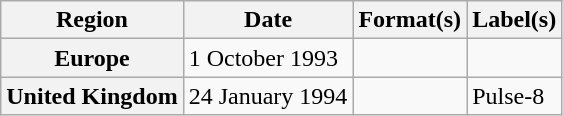<table class="wikitable plainrowheaders">
<tr>
<th scope="col">Region</th>
<th scope="col">Date</th>
<th scope="col">Format(s)</th>
<th scope="col">Label(s)</th>
</tr>
<tr>
<th scope="row">Europe</th>
<td>1 October 1993</td>
<td></td>
<td></td>
</tr>
<tr>
<th scope="row">United Kingdom</th>
<td>24 January 1994</td>
<td></td>
<td>Pulse-8</td>
</tr>
</table>
